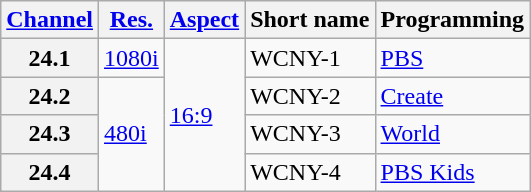<table class="wikitable">
<tr>
<th><a href='#'>Channel</a></th>
<th><a href='#'>Res.</a></th>
<th><a href='#'>Aspect</a></th>
<th>Short name</th>
<th>Programming</th>
</tr>
<tr>
<th scope = "row">24.1</th>
<td><a href='#'>1080i</a></td>
<td rowspan=4><a href='#'>16:9</a></td>
<td>WCNY-1</td>
<td><a href='#'>PBS</a></td>
</tr>
<tr>
<th scope = "row">24.2</th>
<td rowspan=3><a href='#'>480i</a></td>
<td>WCNY-2</td>
<td><a href='#'>Create</a></td>
</tr>
<tr>
<th scope = "row">24.3</th>
<td>WCNY-3</td>
<td><a href='#'>World</a></td>
</tr>
<tr>
<th scope = "row">24.4</th>
<td>WCNY-4</td>
<td><a href='#'>PBS Kids</a></td>
</tr>
</table>
